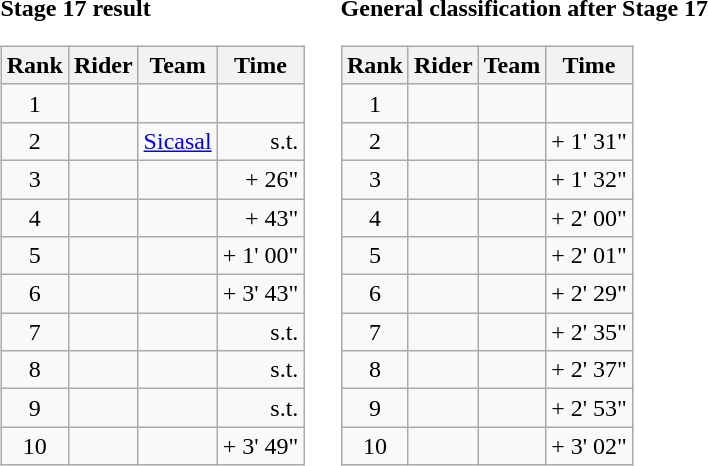<table>
<tr>
<td><strong>Stage 17 result</strong><br><table class="wikitable">
<tr>
<th scope="col">Rank</th>
<th scope="col">Rider</th>
<th scope="col">Team</th>
<th scope="col">Time</th>
</tr>
<tr>
<td style="text-align:center;">1</td>
<td></td>
<td></td>
<td style="text-align:right;"></td>
</tr>
<tr>
<td style="text-align:center;">2</td>
<td></td>
<td><a href='#'>Sicasal</a></td>
<td style="text-align:right;">s.t.</td>
</tr>
<tr>
<td style="text-align:center;">3</td>
<td></td>
<td></td>
<td style="text-align:right;">+ 26"</td>
</tr>
<tr>
<td style="text-align:center;">4</td>
<td></td>
<td></td>
<td style="text-align:right;">+ 43"</td>
</tr>
<tr>
<td style="text-align:center;">5</td>
<td></td>
<td></td>
<td style="text-align:right;">+ 1' 00"</td>
</tr>
<tr>
<td style="text-align:center;">6</td>
<td></td>
<td></td>
<td style="text-align:right;">+ 3' 43"</td>
</tr>
<tr>
<td style="text-align:center;">7</td>
<td></td>
<td></td>
<td style="text-align:right;">s.t.</td>
</tr>
<tr>
<td style="text-align:center;">8</td>
<td></td>
<td></td>
<td style="text-align:right;">s.t.</td>
</tr>
<tr>
<td style="text-align:center;">9</td>
<td></td>
<td></td>
<td style="text-align:right;">s.t.</td>
</tr>
<tr>
<td style="text-align:center;">10</td>
<td></td>
<td></td>
<td style="text-align:right;">+ 3' 49"</td>
</tr>
</table>
</td>
<td></td>
<td><strong>General classification after Stage 17</strong><br><table class="wikitable">
<tr>
<th scope="col">Rank</th>
<th scope="col">Rider</th>
<th scope="col">Team</th>
<th scope="col">Time</th>
</tr>
<tr>
<td style="text-align:center;">1</td>
<td></td>
<td></td>
<td style="text-align:right;"></td>
</tr>
<tr>
<td style="text-align:center;">2</td>
<td></td>
<td></td>
<td style="text-align:right;">+ 1' 31"</td>
</tr>
<tr>
<td style="text-align:center;">3</td>
<td></td>
<td></td>
<td style="text-align:right;">+ 1' 32"</td>
</tr>
<tr>
<td style="text-align:center;">4</td>
<td></td>
<td></td>
<td style="text-align:right;">+ 2' 00"</td>
</tr>
<tr>
<td style="text-align:center;">5</td>
<td></td>
<td></td>
<td style="text-align:right;">+ 2' 01"</td>
</tr>
<tr>
<td style="text-align:center;">6</td>
<td></td>
<td></td>
<td style="text-align:right;">+ 2' 29"</td>
</tr>
<tr>
<td style="text-align:center;">7</td>
<td></td>
<td></td>
<td style="text-align:right;">+ 2' 35"</td>
</tr>
<tr>
<td style="text-align:center;">8</td>
<td></td>
<td></td>
<td style="text-align:right;">+ 2' 37"</td>
</tr>
<tr>
<td style="text-align:center;">9</td>
<td></td>
<td></td>
<td style="text-align:right;">+ 2' 53"</td>
</tr>
<tr>
<td style="text-align:center;">10</td>
<td></td>
<td></td>
<td style="text-align:right;">+ 3' 02"</td>
</tr>
</table>
</td>
</tr>
</table>
